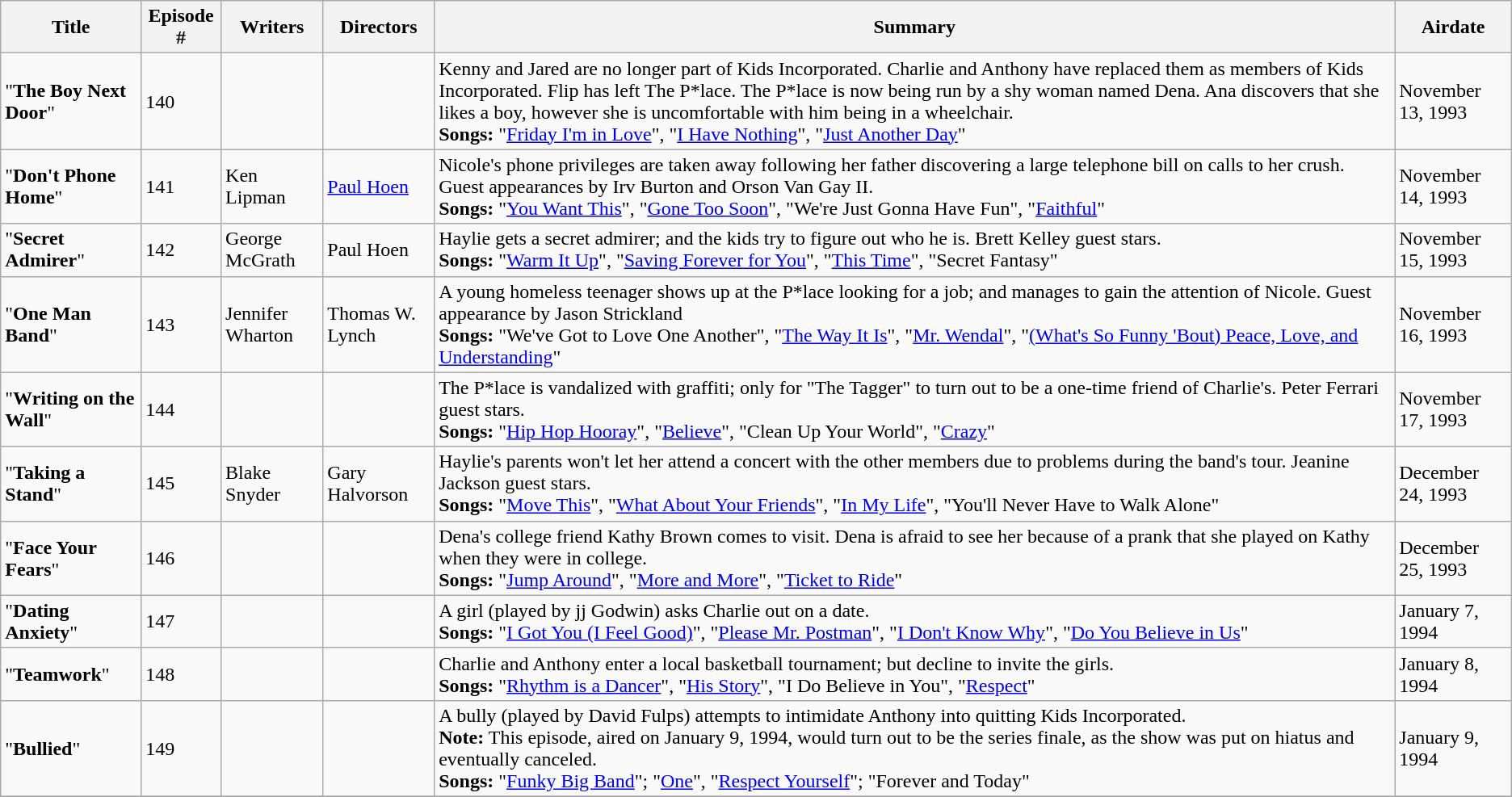<table class="wikitable">
<tr>
<th>Title</th>
<th>Episode #</th>
<th>Writers</th>
<th>Directors</th>
<th>Summary</th>
<th>Airdate</th>
</tr>
<tr>
<td>"<strong>The Boy Next Door</strong>"</td>
<td>140</td>
<td></td>
<td></td>
<td>Kenny and Jared are no longer part of Kids Incorporated. Charlie and Anthony have replaced them as members of Kids Incorporated. Flip has left The P*lace. The P*lace is now being run by a shy woman named Dena. Ana discovers that she likes a boy, however she is uncomfortable with him being in a wheelchair.<br><strong>Songs:</strong> "<a href='#'>Friday I'm in Love</a>", "<a href='#'>I Have Nothing</a>", "<a href='#'>Just Another Day</a>"</td>
<td>November 13, 1993</td>
</tr>
<tr>
<td>"<strong>Don't Phone Home</strong>"</td>
<td>141</td>
<td>Ken Lipman</td>
<td><a href='#'>Paul Hoen</a></td>
<td>Nicole's phone privileges are taken away following her father discovering a large telephone bill on calls to her crush. Guest appearances by Irv Burton and Orson Van Gay II.<br><strong>Songs:</strong> "<a href='#'>You Want This</a>", "<a href='#'>Gone Too Soon</a>", "We're Just Gonna Have Fun", "<a href='#'>Faithful</a>"</td>
<td>November 14, 1993</td>
</tr>
<tr>
<td>"<strong>Secret Admirer</strong>"</td>
<td>142</td>
<td>George McGrath</td>
<td>Paul Hoen</td>
<td>Haylie gets a secret admirer; and the kids try to figure out who he is. Brett Kelley guest stars.<br><strong>Songs:</strong> "<a href='#'>Warm It Up</a>", "<a href='#'>Saving Forever for You</a>", "<a href='#'>This Time</a>", "Secret Fantasy"</td>
<td>November 15, 1993</td>
</tr>
<tr>
<td>"<strong>One Man Band</strong>"</td>
<td>143</td>
<td>Jennifer Wharton</td>
<td>Thomas W. Lynch</td>
<td>A young homeless teenager shows up at the P*lace looking for a job; and manages to gain the attention of Nicole. Guest appearance by Jason Strickland<br><strong>Songs:</strong> "We've Got to Love One Another", "<a href='#'>The Way It Is</a>", "<a href='#'>Mr. Wendal</a>", "<a href='#'>(What's So Funny 'Bout) Peace, Love, and Understanding</a>"</td>
<td>November 16, 1993</td>
</tr>
<tr>
<td>"<strong>Writing on the Wall</strong>"</td>
<td>144</td>
<td></td>
<td></td>
<td>The P*lace is vandalized with graffiti; only for "The Tagger" to turn out to be a one-time friend of Charlie's. Peter Ferrari guest stars.<br><strong>Songs:</strong> "<a href='#'>Hip Hop Hooray</a>", "<a href='#'>Believe</a>", "Clean Up Your World", "<a href='#'>Crazy</a>"</td>
<td>November 17, 1993</td>
</tr>
<tr>
<td>"<strong>Taking a Stand</strong>"</td>
<td>145</td>
<td>Blake Snyder</td>
<td>Gary Halvorson</td>
<td>Haylie's parents won't let her attend a concert with the other members due to problems during the band's tour. Jeanine Jackson guest stars.<br><strong>Songs:</strong> "<a href='#'>Move This</a>", "<a href='#'>What About Your Friends</a>", "<a href='#'>In My Life</a>", "You'll Never Have to Walk Alone"</td>
<td>December 24, 1993</td>
</tr>
<tr>
<td>"<strong>Face Your Fears</strong>"</td>
<td>146</td>
<td></td>
<td></td>
<td>Dena's college friend Kathy Brown comes to visit. Dena is afraid to see her because of a prank that she played on Kathy when they were in college.<br><strong>Songs:</strong> "<a href='#'>Jump Around</a>", "<a href='#'>More and More</a>", "<a href='#'>Ticket to Ride</a>"</td>
<td>December 25, 1993</td>
</tr>
<tr>
<td>"<strong>Dating Anxiety</strong>"</td>
<td>147</td>
<td></td>
<td></td>
<td>A girl (played by jj Godwin) asks Charlie out on a date.<br><strong>Songs:</strong> "<a href='#'>I Got You (I Feel Good)</a>", "<a href='#'>Please Mr. Postman</a>", "<a href='#'>I Don't Know Why</a>", "<a href='#'>Do You Believe in Us</a>"</td>
<td>January 7, 1994</td>
</tr>
<tr>
<td>"<strong>Teamwork</strong>"</td>
<td>148</td>
<td></td>
<td></td>
<td>Charlie and Anthony enter a local basketball tournament; but decline to invite the girls.<br><strong>Songs:</strong> "<a href='#'>Rhythm is a Dancer</a>", "<a href='#'>His Story</a>", "I Do Believe in You", "<a href='#'>Respect</a>"</td>
<td>January 8, 1994</td>
</tr>
<tr>
<td>"<strong>Bullied</strong>"</td>
<td>149</td>
<td></td>
<td></td>
<td>A bully (played by David Fulps) attempts to intimidate Anthony into quitting Kids Incorporated.<br><strong>Note:</strong> This episode, aired on January 9, 1994, would turn out to be the series finale, as the show was put on hiatus and eventually canceled.<br><strong>Songs:</strong> "<a href='#'>Funky Big Band</a>"; "<a href='#'>One</a>", "<a href='#'>Respect Yourself</a>"; "Forever and Today"</td>
<td>January 9, 1994</td>
</tr>
<tr>
</tr>
</table>
